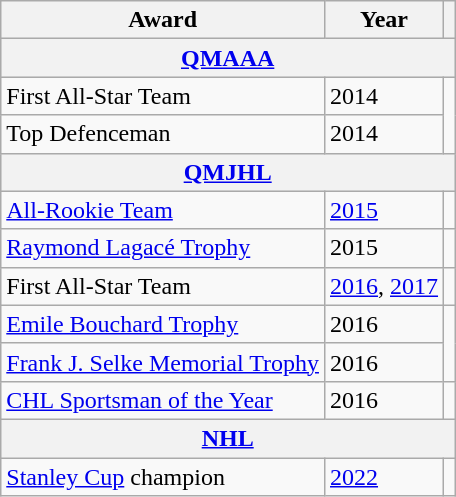<table class="wikitable">
<tr>
<th>Award</th>
<th>Year</th>
<th></th>
</tr>
<tr ALIGN="center" bgcolor="#e0e0e0">
<th colspan="3"><a href='#'>QMAAA</a></th>
</tr>
<tr>
<td>First All-Star Team</td>
<td>2014</td>
<td rowspan="2"></td>
</tr>
<tr>
<td>Top Defenceman</td>
<td>2014</td>
</tr>
<tr ALIGN="center" bgcolor="#e0e0e0">
<th colspan="3"><a href='#'>QMJHL</a></th>
</tr>
<tr>
<td><a href='#'>All-Rookie Team</a></td>
<td><a href='#'>2015</a></td>
<td></td>
</tr>
<tr>
<td><a href='#'>Raymond Lagacé Trophy</a></td>
<td>2015</td>
<td></td>
</tr>
<tr>
<td>First All-Star Team</td>
<td><a href='#'>2016</a>, <a href='#'>2017</a></td>
<td></td>
</tr>
<tr>
<td><a href='#'>Emile Bouchard Trophy</a></td>
<td>2016</td>
<td rowspan="2"></td>
</tr>
<tr>
<td><a href='#'>Frank J. Selke Memorial Trophy</a></td>
<td>2016</td>
</tr>
<tr>
<td><a href='#'>CHL Sportsman of the Year</a></td>
<td>2016</td>
<td></td>
</tr>
<tr>
<th colspan="3"><a href='#'>NHL</a></th>
</tr>
<tr>
<td><a href='#'>Stanley Cup</a> champion</td>
<td><a href='#'>2022</a></td>
<td></td>
</tr>
</table>
